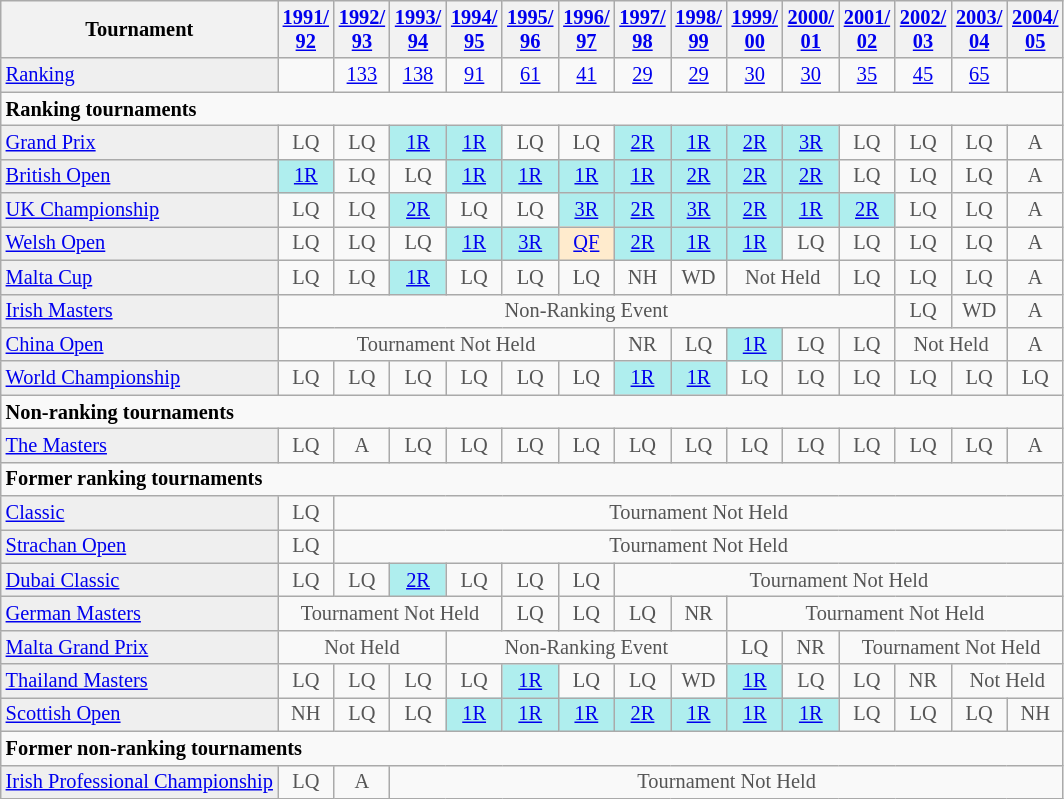<table class="wikitable" style="font-size:85%">
<tr>
<th>Tournament</th>
<th><a href='#'>1991/<br>92</a></th>
<th><a href='#'>1992/<br>93</a></th>
<th><a href='#'>1993/<br>94</a></th>
<th><a href='#'>1994/<br>95</a></th>
<th><a href='#'>1995/<br>96</a></th>
<th><a href='#'>1996/<br>97</a></th>
<th><a href='#'>1997/<br>98</a></th>
<th><a href='#'>1998/<br>99</a></th>
<th><a href='#'>1999/<br>00</a></th>
<th><a href='#'>2000/<br>01</a></th>
<th><a href='#'>2001/<br>02</a></th>
<th><a href='#'>2002/<br>03</a></th>
<th><a href='#'>2003/<br>04</a></th>
<th><a href='#'>2004/<br>05</a></th>
</tr>
<tr>
<td style="background:#EFEFEF;"><a href='#'>Ranking</a></td>
<td align="center"></td>
<td align="center"><a href='#'>133</a></td>
<td align="center"><a href='#'>138</a></td>
<td align="center"><a href='#'>91</a></td>
<td align="center"><a href='#'>61</a></td>
<td align="center"><a href='#'>41</a></td>
<td align="center"><a href='#'>29</a></td>
<td align="center"><a href='#'>29</a></td>
<td align="center"><a href='#'>30</a></td>
<td align="center"><a href='#'>30</a></td>
<td align="center"><a href='#'>35</a></td>
<td align="center"><a href='#'>45</a></td>
<td align="center"><a href='#'>65</a></td>
<td align="center"></td>
</tr>
<tr>
<td colspan="50"><strong>Ranking tournaments</strong></td>
</tr>
<tr>
<td style="background:#EFEFEF;"><a href='#'>Grand Prix</a></td>
<td align="center" style="color:#555555;">LQ</td>
<td align="center" style="color:#555555;">LQ</td>
<td align="center" style="background:#afeeee;"><a href='#'>1R</a></td>
<td align="center" style="background:#afeeee;"><a href='#'>1R</a></td>
<td align="center" style="color:#555555;">LQ</td>
<td align="center" style="color:#555555;">LQ</td>
<td align="center" style="background:#afeeee;"><a href='#'>2R</a></td>
<td align="center" style="background:#afeeee;"><a href='#'>1R</a></td>
<td align="center" style="background:#afeeee;"><a href='#'>2R</a></td>
<td align="center" style="background:#afeeee;"><a href='#'>3R</a></td>
<td align="center" style="color:#555555;">LQ</td>
<td align="center" style="color:#555555;">LQ</td>
<td align="center" style="color:#555555;">LQ</td>
<td align="center" style="color:#555555;">A</td>
</tr>
<tr>
<td style="background:#EFEFEF;"><a href='#'>British Open</a></td>
<td align="center" style="background:#afeeee;"><a href='#'>1R</a></td>
<td align="center" style="color:#555555;">LQ</td>
<td align="center" style="color:#555555;">LQ</td>
<td align="center" style="background:#afeeee;"><a href='#'>1R</a></td>
<td align="center" style="background:#afeeee;"><a href='#'>1R</a></td>
<td align="center" style="background:#afeeee;"><a href='#'>1R</a></td>
<td align="center" style="background:#afeeee;"><a href='#'>1R</a></td>
<td align="center" style="background:#afeeee;"><a href='#'>2R</a></td>
<td align="center" style="background:#afeeee;"><a href='#'>2R</a></td>
<td align="center" style="background:#afeeee;"><a href='#'>2R</a></td>
<td align="center" style="color:#555555;">LQ</td>
<td align="center" style="color:#555555;">LQ</td>
<td align="center" style="color:#555555;">LQ</td>
<td align="center" style="color:#555555;">A</td>
</tr>
<tr>
<td style="background:#EFEFEF;"><a href='#'>UK Championship</a></td>
<td style="text-align:center; color:#555555;">LQ</td>
<td style="text-align:center; color:#555555;">LQ</td>
<td style="text-align:center; background:#afeeee;"><a href='#'>2R</a></td>
<td style="text-align:center; color:#555555;">LQ</td>
<td style="text-align:center; color:#555555;">LQ</td>
<td style="text-align:center; background:#afeeee;"><a href='#'>3R</a></td>
<td style="text-align:center; background:#afeeee;"><a href='#'>2R</a></td>
<td style="text-align:center; background:#afeeee;"><a href='#'>3R</a></td>
<td style="text-align:center; background:#afeeee;"><a href='#'>2R</a></td>
<td style="text-align:center; background:#afeeee;"><a href='#'>1R</a></td>
<td style="text-align:center; background:#afeeee;"><a href='#'>2R</a></td>
<td style="text-align:center; color:#555555;">LQ</td>
<td style="text-align:center; color:#555555;">LQ</td>
<td style="text-align:center; color:#555555;">A</td>
</tr>
<tr>
<td style="background:#EFEFEF;"><a href='#'>Welsh Open</a></td>
<td align="center" style="color:#555555;">LQ</td>
<td align="center" style="color:#555555;">LQ</td>
<td align="center" style="color:#555555;">LQ</td>
<td align="center" style="background:#afeeee;"><a href='#'>1R</a></td>
<td align="center" style="background:#afeeee;"><a href='#'>3R</a></td>
<td align="center" style="background:#ffebcd;"><a href='#'>QF</a></td>
<td align="center" style="background:#afeeee;"><a href='#'>2R</a></td>
<td align="center" style="background:#afeeee;"><a href='#'>1R</a></td>
<td align="center" style="background:#afeeee;"><a href='#'>1R</a></td>
<td align="center" style="color:#555555;">LQ</td>
<td align="center" style="color:#555555;">LQ</td>
<td align="center" style="color:#555555;">LQ</td>
<td align="center" style="color:#555555;">LQ</td>
<td align="center" style="color:#555555;">A</td>
</tr>
<tr>
<td style="background:#EFEFEF;"><a href='#'>Malta Cup</a></td>
<td align="center" style="color:#555555;">LQ</td>
<td align="center" style="color:#555555;">LQ</td>
<td align="center" style="background:#afeeee;"><a href='#'>1R</a></td>
<td align="center" style="color:#555555;">LQ</td>
<td align="center" style="color:#555555;">LQ</td>
<td align="center" style="color:#555555;">LQ</td>
<td align="center" style="color:#555555;">NH</td>
<td align="center" style="color:#555555;">WD</td>
<td align="center" colspan="2" style="color:#555555;">Not Held</td>
<td align="center" style="color:#555555;">LQ</td>
<td align="center" style="color:#555555;">LQ</td>
<td align="center" style="color:#555555;">LQ</td>
<td align="center" style="color:#555555;">A</td>
</tr>
<tr>
<td style="background:#EFEFEF;"><a href='#'>Irish Masters</a></td>
<td align="center" colspan="11" style="color:#555555;">Non-Ranking Event</td>
<td align="center" style="color:#555555;">LQ</td>
<td align="center" style="color:#555555;">WD</td>
<td align="center" style="color:#555555;">A</td>
</tr>
<tr>
<td style="background:#EFEFEF;"><a href='#'>China Open</a></td>
<td align="center" colspan="6" style="color:#555555;">Tournament Not Held</td>
<td align="center" style="color:#555555;">NR</td>
<td align="center" style="color:#555555;">LQ</td>
<td align="center" style="background:#afeeee;"><a href='#'>1R</a></td>
<td align="center" style="color:#555555;">LQ</td>
<td align="center" style="color:#555555;">LQ</td>
<td align="center" colspan="2" style="color:#555555;">Not Held</td>
<td align="center" style="color:#555555;">A</td>
</tr>
<tr>
<td style="background:#EFEFEF;"><a href='#'>World Championship</a></td>
<td style="text-align:center; color:#555555;">LQ</td>
<td style="text-align:center; color:#555555;">LQ</td>
<td style="text-align:center; color:#555555;">LQ</td>
<td style="text-align:center; color:#555555;">LQ</td>
<td style="text-align:center; color:#555555;">LQ</td>
<td style="text-align:center; color:#555555;">LQ</td>
<td style="text-align:center; background:#afeeee;"><a href='#'>1R</a></td>
<td style="text-align:center; background:#afeeee;"><a href='#'>1R</a></td>
<td style="text-align:center; color:#555555;">LQ</td>
<td style="text-align:center; color:#555555;">LQ</td>
<td style="text-align:center; color:#555555;">LQ</td>
<td style="text-align:center; color:#555555;">LQ</td>
<td style="text-align:center; color:#555555;">LQ</td>
<td style="text-align:center; color:#555555;">LQ</td>
</tr>
<tr>
<td colspan="50"><strong>Non-ranking tournaments</strong></td>
</tr>
<tr>
<td style="background:#EFEFEF;"><a href='#'>The Masters</a></td>
<td style="text-align:center; color:#555555;">LQ</td>
<td style="text-align:center; color:#555555;">A</td>
<td style="text-align:center; color:#555555;">LQ</td>
<td style="text-align:center; color:#555555;">LQ</td>
<td style="text-align:center; color:#555555;">LQ</td>
<td style="text-align:center; color:#555555;">LQ</td>
<td style="text-align:center; color:#555555;">LQ</td>
<td style="text-align:center; color:#555555;">LQ</td>
<td style="text-align:center; color:#555555;">LQ</td>
<td style="text-align:center; color:#555555;">LQ</td>
<td style="text-align:center; color:#555555;">LQ</td>
<td style="text-align:center; color:#555555;">LQ</td>
<td style="text-align:center; color:#555555;">LQ</td>
<td style="text-align:center; color:#555555;">A</td>
</tr>
<tr>
<td colspan="50"><strong>Former ranking tournaments</strong></td>
</tr>
<tr>
<td style="background:#EFEFEF;"><a href='#'>Classic</a></td>
<td align="center" style="color:#555555;">LQ</td>
<td align="center" colspan="50" style="color:#555555;">Tournament Not Held</td>
</tr>
<tr>
<td style="background:#EFEFEF;"><a href='#'>Strachan Open</a></td>
<td align="center" style="color:#555555;">LQ</td>
<td align="center" colspan="50" style="color:#555555;">Tournament Not Held</td>
</tr>
<tr>
<td style="background:#EFEFEF;"><a href='#'>Dubai Classic</a></td>
<td align="center" style="color:#555555;">LQ</td>
<td align="center" style="color:#555555;">LQ</td>
<td align="center" style="background:#afeeee;"><a href='#'>2R</a></td>
<td align="center" style="color:#555555;">LQ</td>
<td align="center" style="color:#555555;">LQ</td>
<td align="center" style="color:#555555;">LQ</td>
<td align="center" colspan="50" style="color:#555555;">Tournament Not Held</td>
</tr>
<tr>
<td style="background:#EFEFEF;"><a href='#'>German Masters</a></td>
<td align="center" colspan="4" style="color:#555555;">Tournament Not Held</td>
<td style="text-align:center; color:#555555;">LQ</td>
<td style="text-align:center; color:#555555;">LQ</td>
<td style="text-align:center; color:#555555;">LQ</td>
<td style="text-align:center; color:#555555;">NR</td>
<td align="center" colspan="6" style="color:#555555;">Tournament Not Held</td>
</tr>
<tr>
<td style="background:#EFEFEF;"><a href='#'>Malta Grand Prix</a></td>
<td align="center" colspan="3" style="color:#555555;">Not Held</td>
<td align="center" colspan="5" style="color:#555555;">Non-Ranking Event</td>
<td align="center" style="color:#555555;">LQ</td>
<td align="center" style="color:#555555;">NR</td>
<td align="center" colspan="50" style="color:#555555;">Tournament Not Held</td>
</tr>
<tr>
<td style="background:#EFEFEF;"><a href='#'>Thailand Masters</a></td>
<td align="center" style="color:#555555;">LQ</td>
<td align="center" style="color:#555555;">LQ</td>
<td align="center" style="color:#555555;">LQ</td>
<td align="center" style="color:#555555;">LQ</td>
<td align="center" style="background:#afeeee;"><a href='#'>1R</a></td>
<td align="center" style="color:#555555;">LQ</td>
<td align="center" style="color:#555555;">LQ</td>
<td align="center" style="color:#555555;">WD</td>
<td align="center" style="background:#afeeee;"><a href='#'>1R</a></td>
<td align="center" style="color:#555555;">LQ</td>
<td align="center" style="color:#555555;">LQ</td>
<td align="center" style="color:#555555;">NR</td>
<td align="center" colspan="3" style="color:#555555;">Not Held</td>
</tr>
<tr>
<td style="background:#EFEFEF;"><a href='#'>Scottish Open</a></td>
<td align="center" style="color:#555555;">NH</td>
<td align="center" style="color:#555555;">LQ</td>
<td align="center" style="color:#555555;">LQ</td>
<td align="center" style="background:#afeeee;"><a href='#'>1R</a></td>
<td align="center" style="background:#afeeee;"><a href='#'>1R</a></td>
<td align="center" style="background:#afeeee;"><a href='#'>1R</a></td>
<td align="center" style="background:#afeeee;"><a href='#'>2R</a></td>
<td align="center" style="background:#afeeee;"><a href='#'>1R</a></td>
<td align="center" style="background:#afeeee;"><a href='#'>1R</a></td>
<td align="center" style="background:#afeeee;"><a href='#'>1R</a></td>
<td align="center" style="color:#555555;">LQ</td>
<td align="center" style="color:#555555;">LQ</td>
<td align="center" style="color:#555555;">LQ</td>
<td align="center" style="color:#555555;">NH</td>
</tr>
<tr>
<td colspan="50"><strong>Former non-ranking tournaments</strong></td>
</tr>
<tr>
<td style="background:#EFEFEF;"><a href='#'>Irish Professional Championship</a></td>
<td align="center" style="color:#555555;">LQ</td>
<td align="center" style="color:#555555;">A</td>
<td align="center" colspan="50" style="color:#555555;">Tournament Not Held</td>
</tr>
</table>
